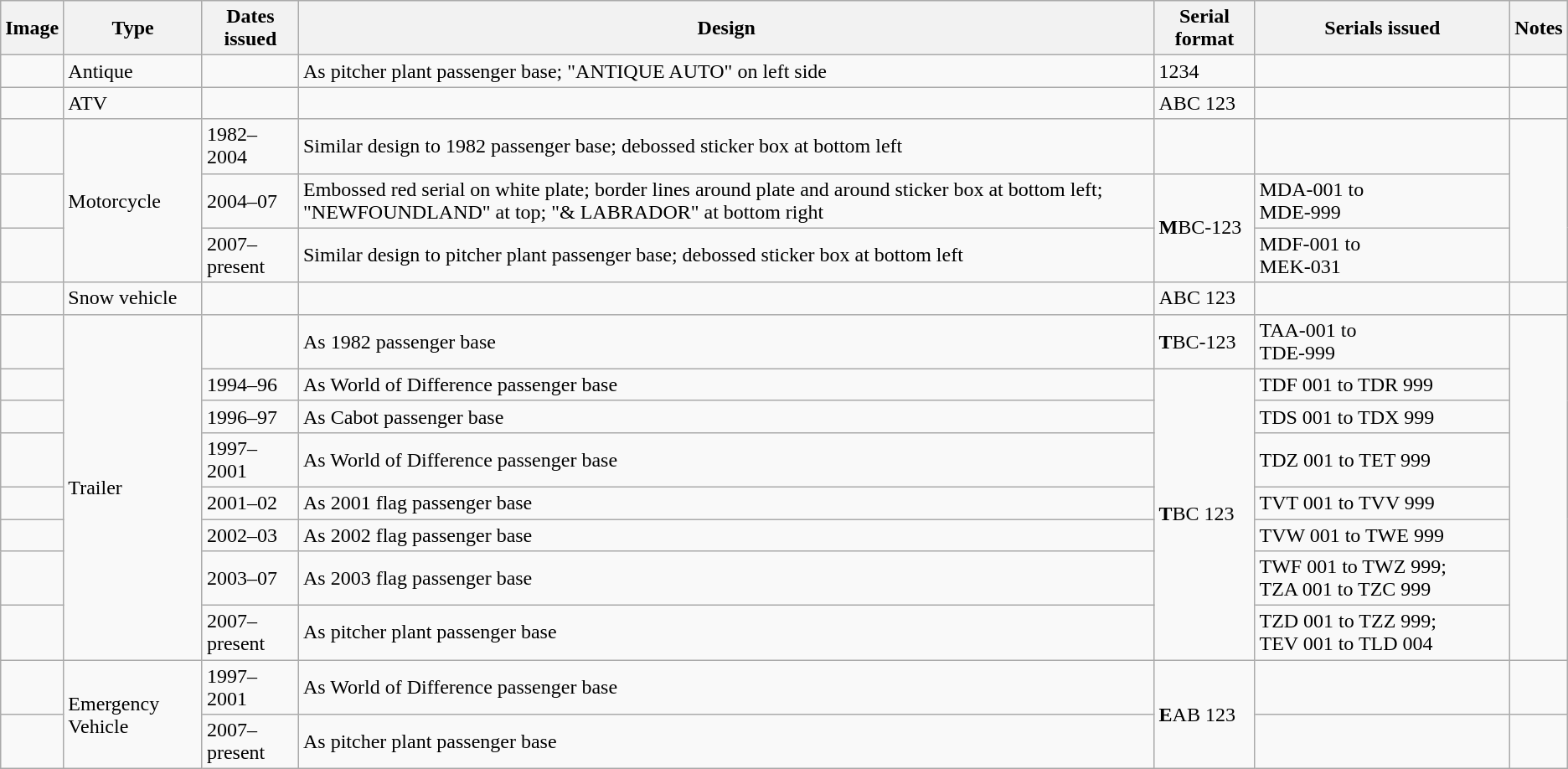<table class="wikitable">
<tr>
<th>Image</th>
<th>Type</th>
<th>Dates issued</th>
<th>Design</th>
<th>Serial format</th>
<th>Serials issued</th>
<th>Notes</th>
</tr>
<tr>
<td></td>
<td>Antique</td>
<td></td>
<td>As pitcher plant passenger base; "ANTIQUE AUTO" on left side</td>
<td>1234</td>
<td></td>
<td></td>
</tr>
<tr>
<td></td>
<td>ATV</td>
<td></td>
<td></td>
<td>ABC 123</td>
<td></td>
<td></td>
</tr>
<tr>
<td></td>
<td rowspan="3">Motorcycle</td>
<td>1982–<br>2004</td>
<td>Similar design to 1982 passenger base; debossed sticker box at bottom left</td>
<td></td>
<td> </td>
<td rowspan="3"></td>
</tr>
<tr>
<td></td>
<td>2004–07</td>
<td>Embossed red serial on white plate; border lines around plate and around sticker box at bottom left; "NEWFOUNDLAND" at top; "& LABRADOR" at bottom right</td>
<td rowspan="2"><strong>M</strong>BC-123</td>
<td>MDA-001 to<br>MDE-999</td>
</tr>
<tr>
<td></td>
<td>2007–<br>present</td>
<td>Similar design to pitcher plant passenger base; debossed sticker box at bottom left</td>
<td>MDF-001 to<br>MEK-031 </td>
</tr>
<tr>
<td></td>
<td>Snow vehicle</td>
<td></td>
<td></td>
<td>ABC 123</td>
<td></td>
<td></td>
</tr>
<tr>
<td></td>
<td rowspan="8">Trailer</td>
<td></td>
<td>As 1982 passenger base</td>
<td><strong>T</strong>BC-123</td>
<td>TAA-001 to<br>TDE-999</td>
<td rowspan="8"></td>
</tr>
<tr>
<td></td>
<td>1994–96</td>
<td>As World of Difference passenger base</td>
<td rowspan="7"><strong>T</strong>BC 123</td>
<td>TDF 001 to TDR 999</td>
</tr>
<tr>
<td></td>
<td>1996–97</td>
<td>As Cabot passenger base</td>
<td>TDS 001 to TDX 999</td>
</tr>
<tr>
<td></td>
<td>1997–2001</td>
<td>As World of Difference passenger base</td>
<td>TDZ 001 to TET 999</td>
</tr>
<tr>
<td></td>
<td>2001–02</td>
<td>As 2001 flag passenger base</td>
<td>TVT 001 to TVV 999</td>
</tr>
<tr>
<td></td>
<td>2002–03</td>
<td>As 2002 flag passenger base</td>
<td>TVW 001 to TWE 999</td>
</tr>
<tr>
<td></td>
<td>2003–07</td>
<td>As 2003 flag passenger base</td>
<td>TWF 001 to TWZ 999; TZA 001 to TZC 999</td>
</tr>
<tr>
<td></td>
<td>2007–present</td>
<td>As pitcher plant passenger base</td>
<td>TZD 001 to TZZ 999;<br>TEV 001 to TLD 004 </td>
</tr>
<tr>
<td></td>
<td rowspan="2">Emergency Vehicle</td>
<td>1997–2001</td>
<td>As World of Difference passenger base</td>
<td rowspan="2"><strong>E</strong>AB 123</td>
<td></td>
<td></td>
</tr>
<tr>
<td></td>
<td>2007–present</td>
<td>As pitcher plant passenger base</td>
<td></td>
<td></td>
</tr>
</table>
